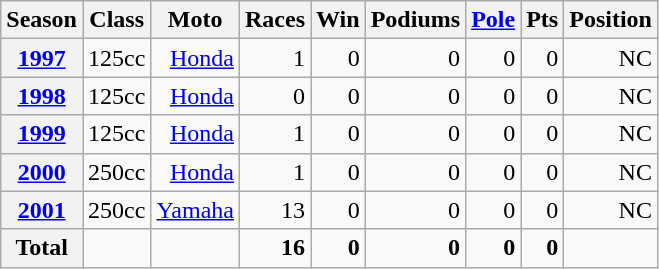<table class="wikitable" style=text-align:right>
<tr>
<th>Season</th>
<th>Class</th>
<th>Moto</th>
<th>Races</th>
<th>Win</th>
<th>Podiums</th>
<th><a href='#'>Pole</a></th>
<th>Pts</th>
<th>Position</th>
</tr>
<tr>
<th><a href='#'>1997</a></th>
<td>125cc</td>
<td><a href='#'>Honda</a></td>
<td>1</td>
<td>0</td>
<td>0</td>
<td>0</td>
<td>0</td>
<td>NC</td>
</tr>
<tr>
<th><a href='#'>1998</a></th>
<td>125cc</td>
<td><a href='#'>Honda</a></td>
<td>0</td>
<td>0</td>
<td>0</td>
<td>0</td>
<td>0</td>
<td>NC</td>
</tr>
<tr>
<th><a href='#'>1999</a></th>
<td>125cc</td>
<td><a href='#'>Honda</a></td>
<td>1</td>
<td>0</td>
<td>0</td>
<td>0</td>
<td>0</td>
<td>NC</td>
</tr>
<tr>
<th><a href='#'>2000</a></th>
<td>250cc</td>
<td><a href='#'>Honda</a></td>
<td>1</td>
<td>0</td>
<td>0</td>
<td>0</td>
<td>0</td>
<td>NC</td>
</tr>
<tr>
<th><a href='#'>2001</a></th>
<td>250cc</td>
<td><a href='#'>Yamaha</a></td>
<td>13</td>
<td>0</td>
<td>0</td>
<td>0</td>
<td>0</td>
<td>NC</td>
</tr>
<tr>
<th>Total</th>
<td></td>
<td></td>
<td><strong>16</strong></td>
<td><strong>0</strong></td>
<td><strong>0</strong></td>
<td><strong>0</strong></td>
<td><strong>0</strong></td>
<td></td>
</tr>
</table>
